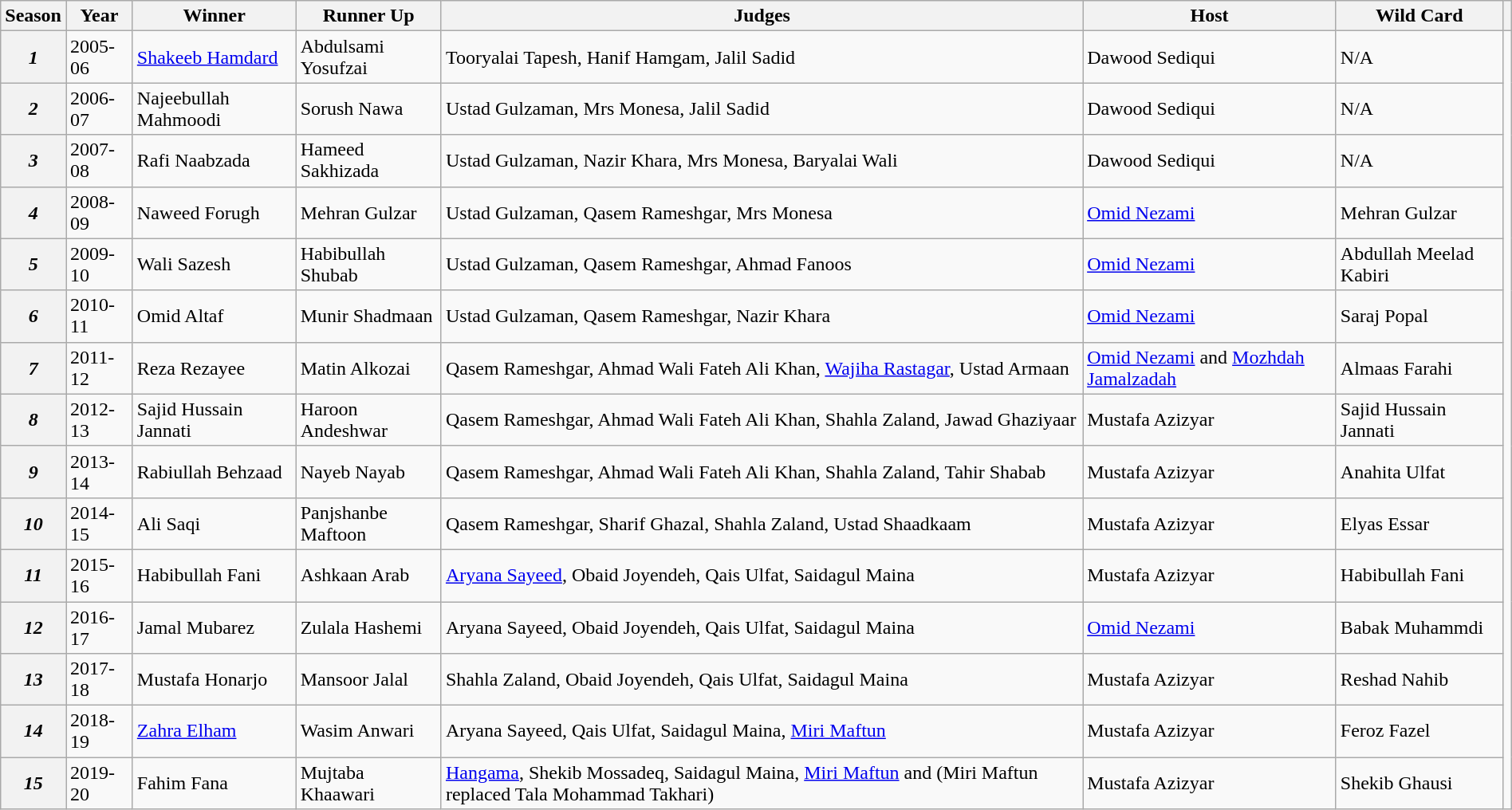<table class="wikitable plainrowheaders sortable" style="margin-right: 0;">
<tr>
<th scope="col">Season</th>
<th scope="col">Year</th>
<th scope="col">Winner</th>
<th scope="col">Runner Up</th>
<th scope="col">Judges</th>
<th scope="col">Host</th>
<th scope="col">Wild Card</th>
<th scope="col" class="unsortable"></th>
</tr>
<tr>
<th scope="row"><em>1</em></th>
<td>2005-06</td>
<td><a href='#'>Shakeeb Hamdard</a></td>
<td>Abdulsami Yosufzai</td>
<td>Tooryalai Tapesh, Hanif Hamgam, Jalil Sadid</td>
<td>Dawood Sediqui</td>
<td>N/A</td>
</tr>
<tr>
<th scope="row"><em>2</em></th>
<td>2006-07</td>
<td>Najeebullah Mahmoodi</td>
<td>Sorush Nawa</td>
<td>Ustad Gulzaman, Mrs Monesa, Jalil Sadid</td>
<td>Dawood Sediqui</td>
<td>N/A</td>
</tr>
<tr>
<th scope="row"><em>3</em></th>
<td>2007-08</td>
<td>Rafi Naabzada</td>
<td>Hameed Sakhizada</td>
<td>Ustad Gulzaman, Nazir Khara, Mrs Monesa, Baryalai Wali</td>
<td>Dawood Sediqui</td>
<td>N/A</td>
</tr>
<tr>
<th scope="row"><em>4</em></th>
<td>2008-09</td>
<td>Naweed Forugh</td>
<td>Mehran Gulzar</td>
<td>Ustad Gulzaman, Qasem Rameshgar, Mrs Monesa</td>
<td><a href='#'>Omid Nezami</a></td>
<td>Mehran Gulzar</td>
</tr>
<tr>
<th scope="row"><em>5</em></th>
<td>2009-10</td>
<td>Wali Sazesh</td>
<td>Habibullah Shubab</td>
<td>Ustad Gulzaman, Qasem Rameshgar, Ahmad Fanoos</td>
<td><a href='#'>Omid Nezami</a></td>
<td>Abdullah Meelad Kabiri</td>
</tr>
<tr>
<th scope="row"><em>6</em></th>
<td>2010-11</td>
<td>Omid Altaf</td>
<td>Munir Shadmaan</td>
<td>Ustad Gulzaman, Qasem Rameshgar, Nazir Khara</td>
<td><a href='#'>Omid Nezami</a></td>
<td>Saraj Popal</td>
</tr>
<tr>
<th scope="row"><em>7</em></th>
<td>2011-12</td>
<td>Reza Rezayee</td>
<td>Matin Alkozai</td>
<td>Qasem Rameshgar, Ahmad Wali Fateh Ali Khan, <a href='#'>Wajiha Rastagar</a>, Ustad Armaan</td>
<td><a href='#'>Omid Nezami</a> and <a href='#'>Mozhdah Jamalzadah</a></td>
<td>Almaas Farahi</td>
</tr>
<tr>
<th scope="row"><em>8</em></th>
<td>2012-13</td>
<td>Sajid Hussain Jannati</td>
<td>Haroon Andeshwar</td>
<td>Qasem Rameshgar, Ahmad Wali Fateh Ali Khan, Shahla Zaland, Jawad Ghaziyaar</td>
<td>Mustafa Azizyar</td>
<td>Sajid Hussain Jannati</td>
</tr>
<tr>
<th scope="row"><em>9</em></th>
<td>2013-14</td>
<td>Rabiullah Behzaad</td>
<td>Nayeb Nayab</td>
<td>Qasem Rameshgar, Ahmad Wali Fateh Ali Khan, Shahla Zaland, Tahir Shabab</td>
<td>Mustafa Azizyar</td>
<td>Anahita Ulfat</td>
</tr>
<tr>
<th scope="row"><em>10</em></th>
<td>2014-15</td>
<td>Ali Saqi</td>
<td>Panjshanbe Maftoon</td>
<td>Qasem Rameshgar, Sharif Ghazal, Shahla Zaland, Ustad Shaadkaam</td>
<td>Mustafa Azizyar</td>
<td>Elyas Essar</td>
</tr>
<tr>
<th scope="row"><em>11</em></th>
<td>2015-16</td>
<td>Habibullah Fani</td>
<td>Ashkaan Arab</td>
<td><a href='#'>Aryana Sayeed</a>, Obaid Joyendeh, Qais Ulfat, Saidagul Maina</td>
<td>Mustafa Azizyar</td>
<td>Habibullah Fani</td>
</tr>
<tr>
<th scope="row"><em>12</em></th>
<td>2016-17</td>
<td>Jamal Mubarez</td>
<td>Zulala Hashemi</td>
<td>Aryana Sayeed, Obaid Joyendeh, Qais Ulfat, Saidagul Maina</td>
<td><a href='#'>Omid Nezami</a></td>
<td>Babak Muhammdi</td>
</tr>
<tr>
<th scope="row"><em>13</em></th>
<td>2017-18</td>
<td>Mustafa Honarjo</td>
<td>Mansoor Jalal</td>
<td>Shahla Zaland, Obaid Joyendeh, Qais Ulfat, Saidagul Maina</td>
<td>Mustafa Azizyar</td>
<td>Reshad Nahib</td>
</tr>
<tr>
<th scope="row"><em>14</em></th>
<td>2018-19</td>
<td><a href='#'>Zahra Elham</a></td>
<td>Wasim Anwari</td>
<td>Aryana Sayeed, Qais Ulfat, Saidagul Maina, <a href='#'>Miri Maftun</a></td>
<td>Mustafa Azizyar</td>
<td>Feroz Fazel</td>
</tr>
<tr>
<th scope="row"><em>15</em></th>
<td>2019-20</td>
<td>Fahim Fana</td>
<td>Mujtaba Khaawari</td>
<td><a href='#'>Hangama</a>, Shekib Mossadeq, Saidagul Maina, <a href='#'>Miri Maftun</a> and (Miri Maftun replaced Tala Mohammad Takhari)</td>
<td>Mustafa Azizyar</td>
<td>Shekib Ghausi</td>
</tr>
</table>
